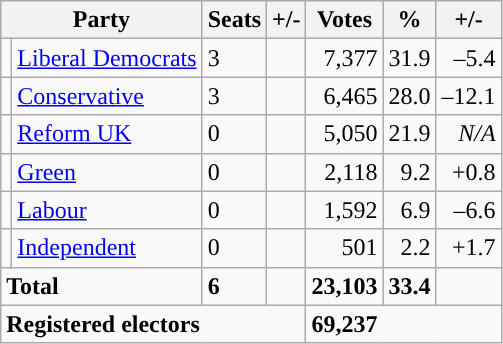<table class="wikitable sortable">
<tr>
<th colspan="2">Party</th>
<th>Seats</th>
<th>+/-</th>
<th>Votes</th>
<th>%</th>
<th>+/-</th>
</tr>
<tr>
<td style="background-color: "></td>
<td><a href='#'>Liberal Democrats</a></td>
<td>3</td>
<td></td>
<td style="text-align:right;">7,377</td>
<td style="text-align:right;">31.9</td>
<td style="text-align:right;">–5.4</td>
</tr>
<tr>
<td style="background-color: "></td>
<td><a href='#'>Conservative</a></td>
<td>3</td>
<td></td>
<td style="text-align:right;">6,465</td>
<td style="text-align:right;">28.0</td>
<td style="text-align:right;">–12.1</td>
</tr>
<tr>
<td style="background-color: "></td>
<td><a href='#'>Reform UK</a></td>
<td>0</td>
<td></td>
<td style="text-align:right;">5,050</td>
<td style="text-align:right;">21.9</td>
<td style="text-align:right;"><em>N/A</em></td>
</tr>
<tr>
<td style="background-color: "></td>
<td><a href='#'>Green</a></td>
<td>0</td>
<td></td>
<td style="text-align:right;">2,118</td>
<td style="text-align:right;">9.2</td>
<td style="text-align:right;">+0.8</td>
</tr>
<tr>
<td style="background-color: "></td>
<td><a href='#'>Labour</a></td>
<td>0</td>
<td></td>
<td style="text-align:right;">1,592</td>
<td style="text-align:right;">6.9</td>
<td style="text-align:right;">–6.6</td>
</tr>
<tr>
<td style="background-color: "></td>
<td><a href='#'>Independent</a></td>
<td>0</td>
<td></td>
<td style="text-align:right;">501</td>
<td style="text-align:right;">2.2</td>
<td style="text-align:right;">+1.7</td>
</tr>
<tr>
<td colspan="2"><strong>Total</strong></td>
<td><strong>6</strong></td>
<td></td>
<td style="text-align:right;"><strong>23,103</strong></td>
<td style="text-align:right;"><strong>33.4</strong></td>
<td style="text-align:right;"></td>
</tr>
<tr>
<td colspan="4"><strong>Registered electors</strong></td>
<td colspan="3" style="text-align:left;"><strong>69,237</strong></td>
</tr>
</table>
